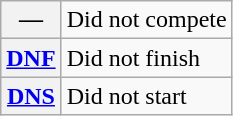<table class="wikitable">
<tr>
<th scope="row">—</th>
<td>Did not compete</td>
</tr>
<tr>
<th scope="row"><a href='#'>DNF</a></th>
<td>Did not finish</td>
</tr>
<tr>
<th scope="row"><a href='#'>DNS</a></th>
<td>Did not start</td>
</tr>
</table>
